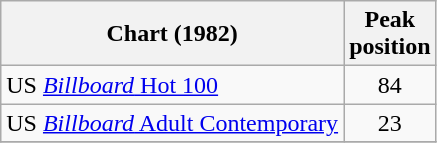<table class="wikitable sortable">
<tr>
<th>Chart (1982)</th>
<th>Peak<br>position</th>
</tr>
<tr>
<td>US <a href='#'><em>Billboard</em> Hot 100</a></td>
<td style="text-align:center;">84</td>
</tr>
<tr>
<td>US <a href='#'><em>Billboard</em> Adult Contemporary</a></td>
<td style="text-align:center;">23</td>
</tr>
<tr>
</tr>
</table>
